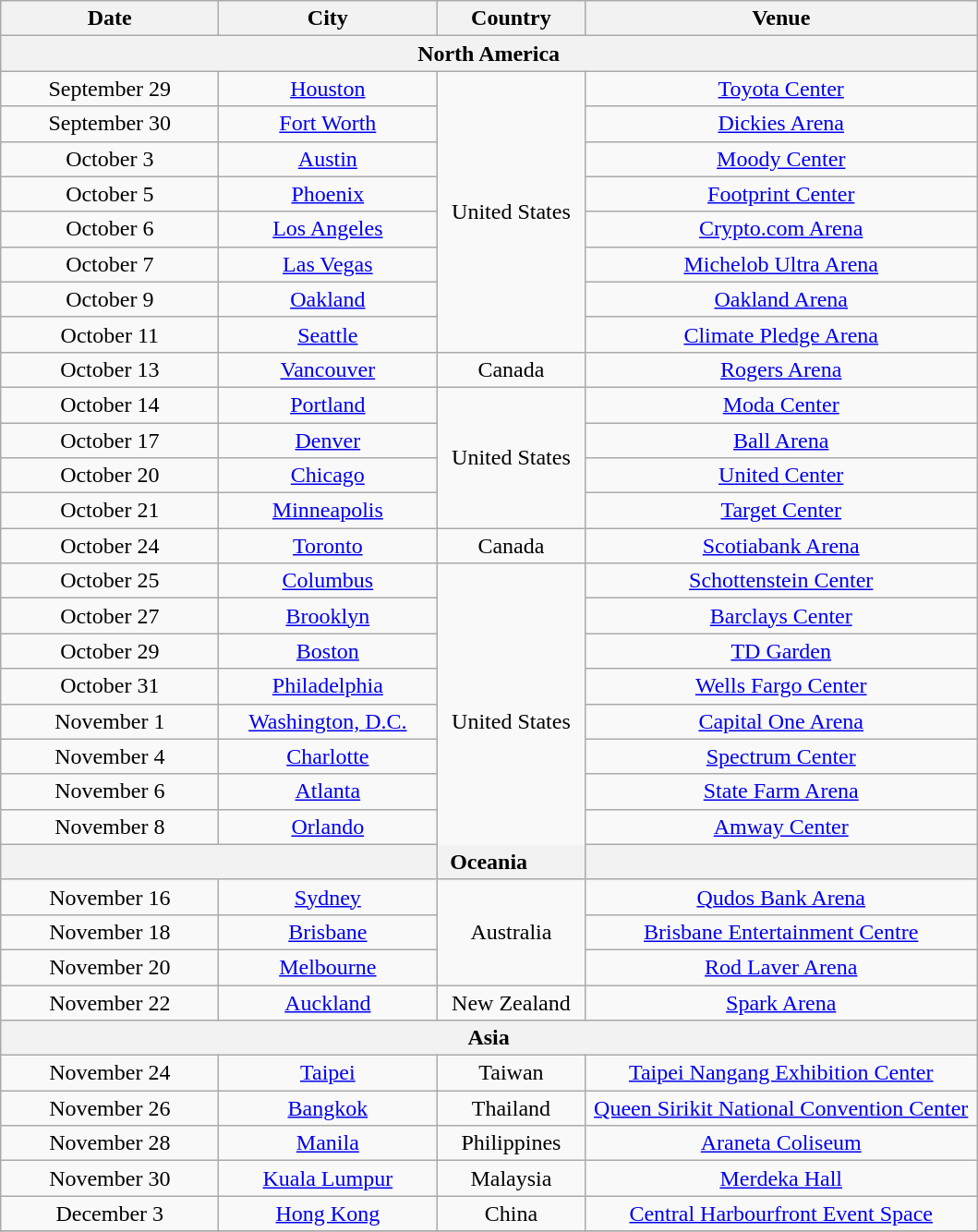<table class="wikitable plainrowheaders" style="text-align:center;">
<tr>
<th width="150">Date</th>
<th width="150">City</th>
<th width="100">Country</th>
<th width="275">Venue</th>
</tr>
<tr>
<th colspan="7">North America</th>
</tr>
<tr>
<td>September 29</td>
<td><a href='#'>Houston</a></td>
<td rowspan="8">United States</td>
<td><a href='#'>Toyota Center</a></td>
</tr>
<tr>
<td>September 30</td>
<td><a href='#'>Fort Worth</a></td>
<td><a href='#'>Dickies Arena</a></td>
</tr>
<tr>
<td>October 3</td>
<td><a href='#'>Austin</a></td>
<td><a href='#'>Moody Center</a></td>
</tr>
<tr>
<td>October 5</td>
<td><a href='#'>Phoenix</a></td>
<td><a href='#'>Footprint Center</a></td>
</tr>
<tr>
<td>October 6</td>
<td><a href='#'>Los Angeles</a></td>
<td><a href='#'>Crypto.com Arena</a></td>
</tr>
<tr>
<td>October 7</td>
<td><a href='#'>Las Vegas</a></td>
<td><a href='#'>Michelob Ultra Arena</a></td>
</tr>
<tr>
<td>October 9</td>
<td><a href='#'>Oakland</a></td>
<td><a href='#'>Oakland Arena</a></td>
</tr>
<tr>
<td>October 11</td>
<td><a href='#'>Seattle</a></td>
<td><a href='#'>Climate Pledge Arena</a></td>
</tr>
<tr>
<td>October 13</td>
<td><a href='#'>Vancouver</a></td>
<td>Canada</td>
<td><a href='#'>Rogers Arena</a></td>
</tr>
<tr>
<td>October 14</td>
<td><a href='#'>Portland</a></td>
<td rowspan="4">United States</td>
<td><a href='#'>Moda Center</a></td>
</tr>
<tr>
<td>October 17</td>
<td><a href='#'>Denver</a></td>
<td><a href='#'>Ball Arena</a></td>
</tr>
<tr>
<td>October 20</td>
<td><a href='#'>Chicago</a></td>
<td><a href='#'>United Center</a></td>
</tr>
<tr>
<td>October 21</td>
<td><a href='#'>Minneapolis</a></td>
<td><a href='#'>Target Center</a></td>
</tr>
<tr>
<td>October 24</td>
<td><a href='#'>Toronto</a></td>
<td>Canada</td>
<td><a href='#'>Scotiabank Arena</a></td>
</tr>
<tr>
<td>October 25</td>
<td><a href='#'>Columbus</a></td>
<td rowspan="9">United States</td>
<td><a href='#'>Schottenstein Center</a></td>
</tr>
<tr>
<td>October 27</td>
<td><a href='#'>Brooklyn</a></td>
<td><a href='#'>Barclays Center</a></td>
</tr>
<tr>
<td>October 29</td>
<td><a href='#'>Boston</a></td>
<td><a href='#'>TD Garden</a></td>
</tr>
<tr>
<td>October 31</td>
<td><a href='#'>Philadelphia</a></td>
<td><a href='#'>Wells Fargo Center</a></td>
</tr>
<tr>
<td>November 1</td>
<td><a href='#'>Washington, D.C.</a></td>
<td><a href='#'>Capital One Arena</a></td>
</tr>
<tr>
<td>November 4</td>
<td><a href='#'>Charlotte</a></td>
<td><a href='#'>Spectrum Center</a></td>
</tr>
<tr>
<td>November 6</td>
<td><a href='#'>Atlanta</a></td>
<td><a href='#'>State Farm Arena</a></td>
</tr>
<tr>
<td>November 8</td>
<td><a href='#'>Orlando</a></td>
<td><a href='#'>Amway Center</a></td>
</tr>
<tr>
<th colspan="7">Oceania</th>
</tr>
<tr>
<td>November 16</td>
<td><a href='#'>Sydney</a></td>
<td rowspan="3">Australia</td>
<td><a href='#'>Qudos Bank Arena</a></td>
</tr>
<tr>
<td>November 18</td>
<td><a href='#'>Brisbane</a></td>
<td><a href='#'>Brisbane Entertainment Centre</a></td>
</tr>
<tr>
<td>November 20</td>
<td><a href='#'>Melbourne</a></td>
<td><a href='#'>Rod Laver Arena</a></td>
</tr>
<tr>
<td>November 22</td>
<td><a href='#'>Auckland</a></td>
<td>New Zealand</td>
<td><a href='#'>Spark Arena</a></td>
</tr>
<tr>
<th colspan="7">Asia</th>
</tr>
<tr>
<td>November 24</td>
<td><a href='#'>Taipei</a></td>
<td>Taiwan</td>
<td><a href='#'>Taipei Nangang Exhibition Center</a></td>
</tr>
<tr>
<td>November 26</td>
<td><a href='#'>Bangkok</a></td>
<td>Thailand</td>
<td><a href='#'>Queen Sirikit National Convention Center</a></td>
</tr>
<tr>
<td>November 28</td>
<td><a href='#'>Manila</a></td>
<td>Philippines</td>
<td><a href='#'>Araneta Coliseum</a></td>
</tr>
<tr>
<td>November 30</td>
<td><a href='#'>Kuala Lumpur</a></td>
<td>Malaysia</td>
<td><a href='#'>Merdeka Hall</a></td>
</tr>
<tr>
<td>December 3</td>
<td><a href='#'>Hong Kong</a></td>
<td>China</td>
<td><a href='#'>Central Harbourfront Event Space</a></td>
</tr>
<tr>
</tr>
</table>
